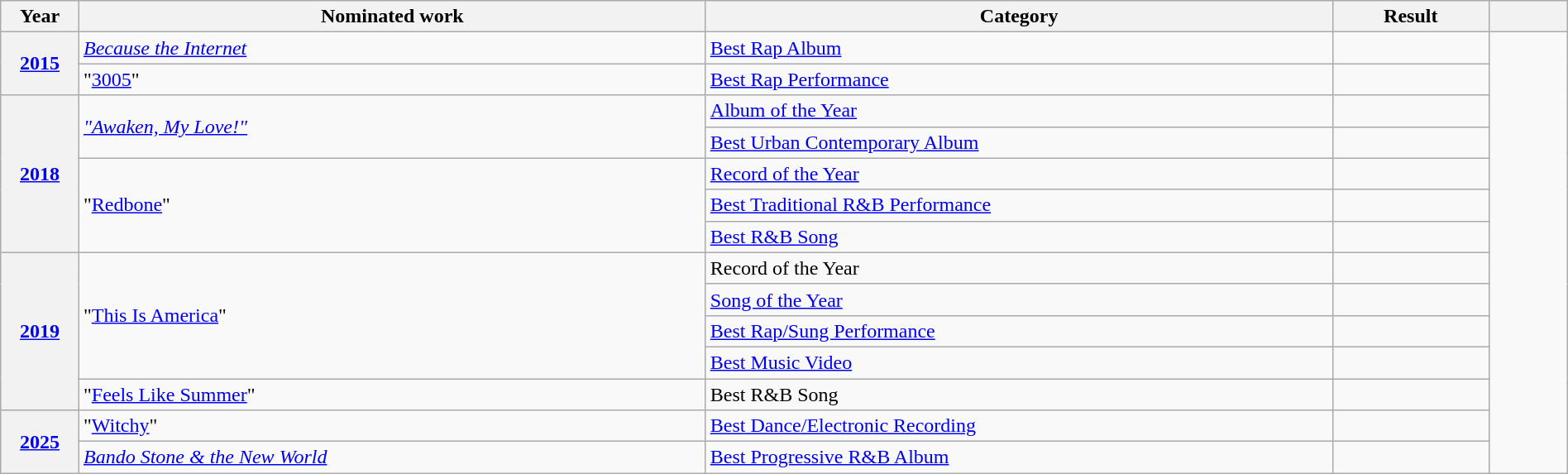<table class="wikitable plainrowheaders" style="width:100%;">
<tr>
<th scope="col" style="width:5%;">Year</th>
<th scope="col" style="width:40%;">Nominated work</th>
<th scope="col" style="width:40%;">Category</th>
<th scope="col" style="width:10%;">Result</th>
<th scope="col" style="width:5%;"></th>
</tr>
<tr>
<th scope="row" style="text-align:center;" rowspan="2"><a href='#'>2015</a></th>
<td><em><a href='#'>Because the Internet</a></em></td>
<td><a href='#'>Best Rap Album</a></td>
<td></td>
<td rowspan="14" style="text-align:center;"></td>
</tr>
<tr>
<td>"<a href='#'>3005</a>"</td>
<td><a href='#'>Best Rap Performance</a></td>
<td></td>
</tr>
<tr>
<th scope="row" style="text-align:center;" rowspan="5"><a href='#'>2018</a></th>
<td rowspan="2"><em><a href='#'>"Awaken, My Love!"</a></em></td>
<td><a href='#'>Album of the Year</a></td>
<td></td>
</tr>
<tr>
<td><a href='#'>Best Urban Contemporary Album</a></td>
<td></td>
</tr>
<tr>
<td rowspan="3">"<a href='#'>Redbone</a>"</td>
<td><a href='#'>Record of the Year</a></td>
<td></td>
</tr>
<tr>
<td><a href='#'>Best Traditional R&B Performance</a></td>
<td></td>
</tr>
<tr>
<td><a href='#'>Best R&B Song</a></td>
<td></td>
</tr>
<tr>
<th scope="row" style="text-align:center;" rowspan="5"><a href='#'>2019</a></th>
<td rowspan="4">"<a href='#'>This Is America</a>"</td>
<td>Record of the Year</td>
<td></td>
</tr>
<tr>
<td><a href='#'>Song of the Year</a></td>
<td></td>
</tr>
<tr>
<td><a href='#'>Best Rap/Sung Performance</a></td>
<td></td>
</tr>
<tr>
<td><a href='#'>Best Music Video</a></td>
<td></td>
</tr>
<tr>
<td>"<a href='#'>Feels Like Summer</a>"</td>
<td>Best R&B Song</td>
<td></td>
</tr>
<tr>
<th scope="row" style="text-align:center;" rowspan="2"><a href='#'>2025</a></th>
<td>"<a href='#'>Witchy</a>"</td>
<td><a href='#'>Best Dance/Electronic Recording</a></td>
<td></td>
</tr>
<tr>
<td><em><a href='#'>Bando Stone & the New World</a></em></td>
<td><a href='#'>Best Progressive R&B Album</a></td>
<td></td>
</tr>
</table>
